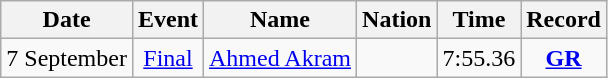<table class="wikitable" style=text-align:center>
<tr>
<th>Date</th>
<th>Event</th>
<th>Name</th>
<th>Nation</th>
<th>Time</th>
<th>Record</th>
</tr>
<tr>
<td>7 September</td>
<td><a href='#'>Final</a></td>
<td><a href='#'>Ahmed Akram</a></td>
<td align=left></td>
<td>7:55.36</td>
<td><strong><a href='#'>GR</a></strong></td>
</tr>
</table>
